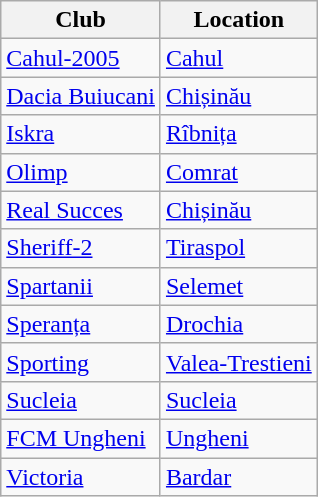<table class="wikitable sortable">
<tr>
<th>Club</th>
<th>Location</th>
</tr>
<tr>
<td><a href='#'>Cahul-2005</a></td>
<td><a href='#'>Cahul</a></td>
</tr>
<tr>
<td><a href='#'>Dacia Buiucani</a></td>
<td><a href='#'>Chișinău</a></td>
</tr>
<tr>
<td><a href='#'>Iskra</a></td>
<td><a href='#'>Rîbnița</a></td>
</tr>
<tr>
<td><a href='#'>Olimp</a></td>
<td><a href='#'>Comrat</a></td>
</tr>
<tr>
<td><a href='#'>Real Succes</a></td>
<td><a href='#'>Chișinău</a></td>
</tr>
<tr>
<td><a href='#'>Sheriff-2</a></td>
<td><a href='#'>Tiraspol</a></td>
</tr>
<tr>
<td><a href='#'>Spartanii</a></td>
<td><a href='#'>Selemet</a></td>
</tr>
<tr>
<td><a href='#'>Speranța</a></td>
<td><a href='#'>Drochia</a></td>
</tr>
<tr>
<td><a href='#'>Sporting</a></td>
<td><a href='#'>Valea-Trestieni</a></td>
</tr>
<tr>
<td><a href='#'>Sucleia</a></td>
<td><a href='#'>Sucleia</a></td>
</tr>
<tr>
<td><a href='#'>FCM Ungheni</a></td>
<td><a href='#'>Ungheni</a></td>
</tr>
<tr>
<td><a href='#'>Victoria</a></td>
<td><a href='#'>Bardar</a></td>
</tr>
</table>
